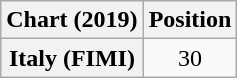<table class="wikitable plainrowheaders" style="text-align:center">
<tr>
<th scope="col">Chart (2019)</th>
<th scope="col">Position</th>
</tr>
<tr>
<th scope="row">Italy (FIMI)</th>
<td>30</td>
</tr>
</table>
